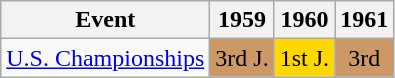<table class="wikitable">
<tr>
<th>Event</th>
<th>1959</th>
<th>1960</th>
<th>1961</th>
</tr>
<tr>
<td><a href='#'>U.S. Championships</a></td>
<td align="center" bgcolor="cc9966">3rd J.</td>
<td align="center" bgcolor="gold">1st J.</td>
<td align="center" bgcolor="cc9966">3rd</td>
</tr>
</table>
